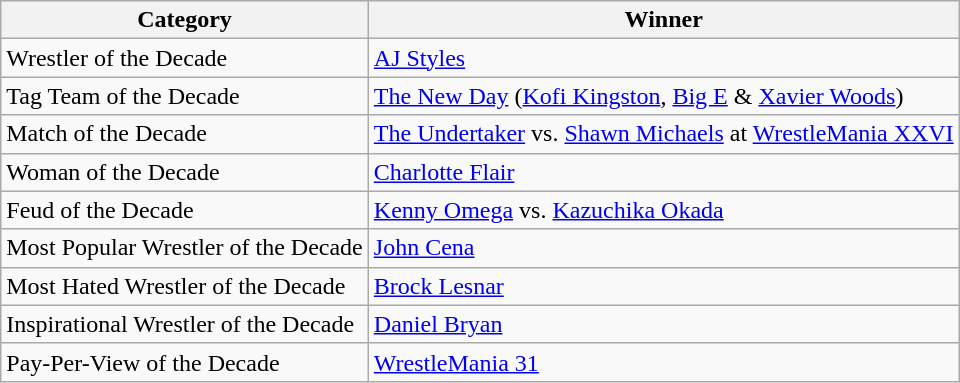<table class="wikitable plainrowheaders">
<tr>
<th>Category</th>
<th>Winner</th>
</tr>
<tr>
<td>Wrestler of the Decade</td>
<td><a href='#'>AJ Styles</a></td>
</tr>
<tr>
<td>Tag Team of the Decade</td>
<td><a href='#'>The New Day</a> (<a href='#'>Kofi Kingston</a>, <a href='#'>Big E</a> & <a href='#'>Xavier Woods</a>)</td>
</tr>
<tr>
<td>Match of the Decade</td>
<td><a href='#'>The Undertaker</a> vs. <a href='#'>Shawn Michaels</a> at <a href='#'>WrestleMania XXVI</a></td>
</tr>
<tr>
<td>Woman of the Decade</td>
<td><a href='#'>Charlotte Flair</a></td>
</tr>
<tr>
<td>Feud of the Decade</td>
<td><a href='#'>Kenny Omega</a> vs. <a href='#'>Kazuchika Okada</a></td>
</tr>
<tr>
<td>Most Popular Wrestler of the Decade</td>
<td><a href='#'>John Cena</a></td>
</tr>
<tr>
<td>Most Hated Wrestler of the Decade</td>
<td><a href='#'>Brock Lesnar</a></td>
</tr>
<tr>
<td>Inspirational Wrestler of the Decade</td>
<td><a href='#'>Daniel Bryan</a></td>
</tr>
<tr>
<td>Pay-Per-View of the Decade</td>
<td><a href='#'>WrestleMania 31</a></td>
</tr>
</table>
